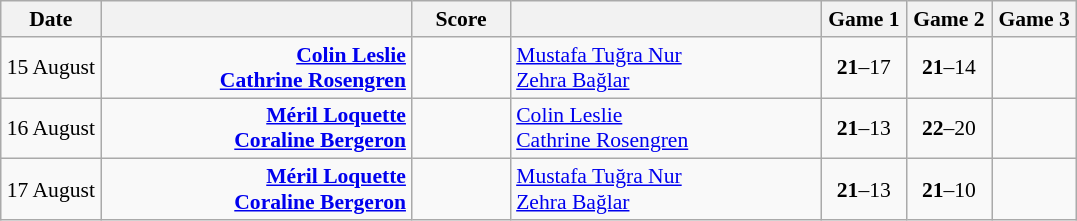<table class="wikitable" style="text-align: center; font-size:90% ">
<tr>
<th width="60">Date</th>
<th align="right" width="200"></th>
<th width="60">Score</th>
<th align="left" width="200"></th>
<th width="50">Game 1</th>
<th width="50">Game 2</th>
<th width="50">Game 3</th>
</tr>
<tr>
<td>15 August</td>
<td align="right"><strong><a href='#'>Colin Leslie</a> <br><a href='#'>Cathrine Rosengren</a> </strong></td>
<td align="center"></td>
<td align="left"> <a href='#'>Mustafa Tuğra Nur</a><br> <a href='#'>Zehra Bağlar</a></td>
<td><strong>21</strong>–17</td>
<td><strong>21</strong>–14</td>
<td></td>
</tr>
<tr>
<td>16 August</td>
<td align="right"><strong><a href='#'>Méril Loquette</a> <br><a href='#'>Coraline Bergeron</a> </strong></td>
<td align="center"></td>
<td align="left"> <a href='#'>Colin Leslie</a><br> <a href='#'>Cathrine Rosengren</a></td>
<td><strong>21</strong>–13</td>
<td><strong>22</strong>–20</td>
<td></td>
</tr>
<tr>
<td>17 August</td>
<td align="right"><strong><a href='#'>Méril Loquette</a> <br><a href='#'>Coraline Bergeron</a> </strong></td>
<td align="center"></td>
<td align="left"> <a href='#'>Mustafa Tuğra Nur</a><br> <a href='#'>Zehra Bağlar</a></td>
<td><strong>21</strong>–13</td>
<td><strong>21</strong>–10</td>
<td></td>
</tr>
</table>
